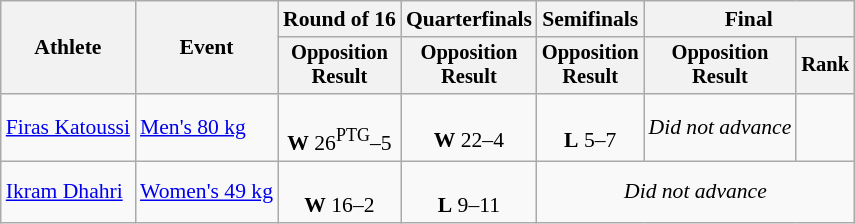<table class="wikitable" style="font-size:90%">
<tr>
<th rowspan="2">Athlete</th>
<th rowspan="2">Event</th>
<th>Round of 16</th>
<th>Quarterfinals</th>
<th>Semifinals</th>
<th colspan=2>Final</th>
</tr>
<tr style="font-size:95%">
<th>Opposition<br>Result</th>
<th>Opposition<br>Result</th>
<th>Opposition<br>Result</th>
<th>Opposition<br>Result</th>
<th>Rank</th>
</tr>
<tr align=center>
<td align=left><a href='#'>Firas Katoussi</a></td>
<td align=left><a href='#'>Men's 80 kg</a></td>
<td><br><strong>W</strong> 26<sup>PTG</sup>–5</td>
<td><br><strong>W</strong> 22–4</td>
<td><br><strong>L</strong> 5–7</td>
<td><em>Did not advance</em></td>
<td></td>
</tr>
<tr align=center>
<td align=left><a href='#'>Ikram Dhahri</a></td>
<td align=left><a href='#'>Women's 49 kg</a></td>
<td><br><strong>W</strong> 16–2</td>
<td><br><strong>L</strong> 9–11</td>
<td colspan=3><em>Did not advance</em></td>
</tr>
</table>
